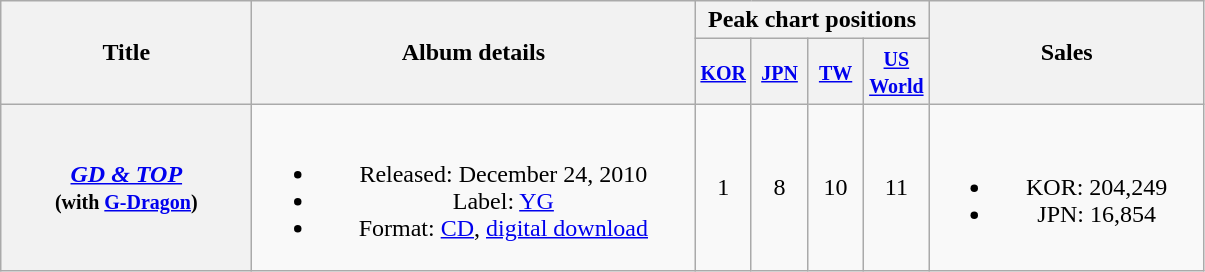<table class="wikitable plainrowheaders" style="text-align:center;">
<tr>
<th rowspan="2" style="width:10em;">Title</th>
<th rowspan="2" style="width:18em;">Album details</th>
<th colspan="4">Peak chart positions</th>
<th rowspan="2" style="width:11em;">Sales</th>
</tr>
<tr>
<th width=30><small><a href='#'>KOR</a></small><br></th>
<th width=30><small><a href='#'>JPN</a></small><br></th>
<th width=30><small><a href='#'>TW</a></small><br></th>
<th width=30><small><a href='#'>US<br>World</a></small><br></th>
</tr>
<tr>
<th scope=row><em><a href='#'>GD & TOP</a></em><br><small>(with <a href='#'>G-Dragon</a>)</small></th>
<td><br><ul><li>Released: December 24, 2010</li><li>Label: <a href='#'>YG</a></li><li>Format: <a href='#'>CD</a>, <a href='#'>digital download</a></li></ul></td>
<td>1</td>
<td>8</td>
<td>10</td>
<td>11</td>
<td><br><ul><li>KOR: 204,249</li><li>JPN: 16,854</li></ul></td>
</tr>
</table>
